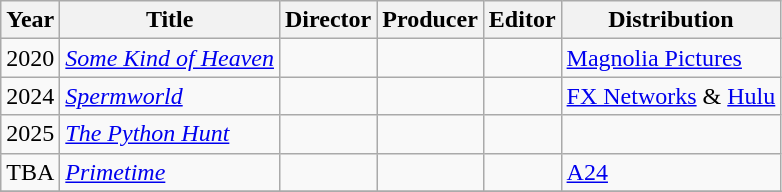<table class="wikitable">
<tr>
<th>Year</th>
<th>Title</th>
<th>Director</th>
<th>Producer</th>
<th>Editor</th>
<th class="unsortable">Distribution</th>
</tr>
<tr>
<td>2020</td>
<td><em><a href='#'>Some Kind of Heaven</a></em></td>
<td></td>
<td></td>
<td></td>
<td><a href='#'>Magnolia Pictures</a></td>
</tr>
<tr>
<td>2024</td>
<td><em><a href='#'>Spermworld</a></em></td>
<td></td>
<td></td>
<td></td>
<td><a href='#'>FX Networks</a> & <a href='#'>Hulu</a></td>
</tr>
<tr>
<td>2025</td>
<td><em><a href='#'>The Python Hunt</a></em></td>
<td></td>
<td></td>
<td></td>
<td></td>
</tr>
<tr>
<td>TBA</td>
<td><em><a href='#'>Primetime</a></em></td>
<td></td>
<td></td>
<td></td>
<td><a href='#'>A24</a></td>
</tr>
<tr>
</tr>
</table>
